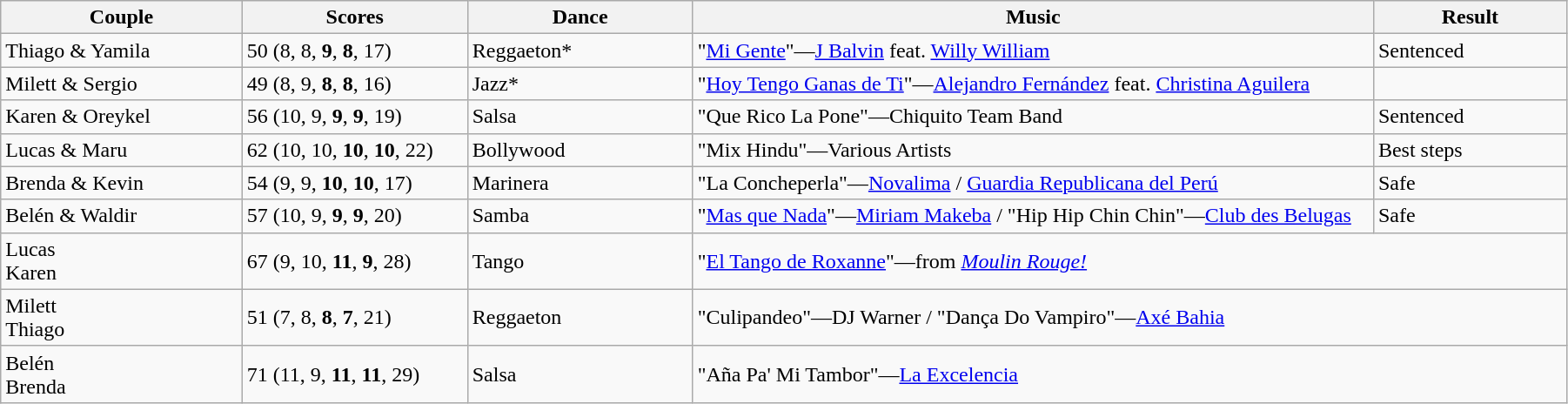<table class="wikitable sortable" style="width:95%; white-space:nowrap">
<tr>
<th style="width:15%;">Couple</th>
<th style="width:14%;">Scores</th>
<th style="width:14%;">Dance</th>
<th style="width:40%;">Music</th>
<th style="width:12%;">Result</th>
</tr>
<tr>
<td>Thiago & Yamila</td>
<td>50 (8, 8, <strong>9</strong>, <strong>8</strong>, 17)</td>
<td>Reggaeton*</td>
<td>"<a href='#'>Mi Gente</a>"—<a href='#'>J Balvin</a> feat. <a href='#'>Willy William</a></td>
<td>Sentenced</td>
</tr>
<tr>
<td>Milett & Sergio</td>
<td>49 (8, 9, <strong>8</strong>, <strong>8</strong>, 16)</td>
<td>Jazz*</td>
<td>"<a href='#'>Hoy Tengo Ganas de Ti</a>"—<a href='#'>Alejandro Fernández</a> feat. <a href='#'>Christina Aguilera</a></td>
<td></td>
</tr>
<tr>
<td>Karen & Oreykel</td>
<td>56 (10, 9, <strong>9</strong>, <strong>9</strong>, 19)</td>
<td>Salsa</td>
<td>"Que Rico La Pone"—Chiquito Team Band</td>
<td>Sentenced</td>
</tr>
<tr>
<td>Lucas & Maru</td>
<td>62 (10, 10, <strong>10</strong>, <strong>10</strong>, 22)</td>
<td>Bollywood</td>
<td>"Mix Hindu"—Various Artists</td>
<td>Best steps</td>
</tr>
<tr>
<td>Brenda & Kevin</td>
<td>54 (9, 9, <strong>10</strong>, <strong>10</strong>, 17)</td>
<td>Marinera</td>
<td>"La Concheperla"—<a href='#'>Novalima</a> / <a href='#'>Guardia Republicana del Perú</a></td>
<td>Safe</td>
</tr>
<tr>
<td>Belén & Waldir</td>
<td>57 (10, 9, <strong>9</strong>, <strong>9</strong>, 20)</td>
<td>Samba</td>
<td>"<a href='#'>Mas que Nada</a>"—<a href='#'>Miriam Makeba</a> / "Hip Hip Chin Chin"—<a href='#'>Club des Belugas</a></td>
<td>Safe</td>
</tr>
<tr>
<td>Lucas<br>Karen</td>
<td>67 (9, 10, <strong>11</strong>, <strong>9</strong>, 28)</td>
<td>Tango</td>
<td colspan=2>"<a href='#'>El Tango de Roxanne</a>"—from <em><a href='#'>Moulin Rouge!</a></em></td>
</tr>
<tr>
<td>Milett<br>Thiago</td>
<td>51 (7, 8, <strong>8</strong>, <strong>7</strong>, 21)</td>
<td>Reggaeton</td>
<td colspan=2>"Culipandeo"—DJ Warner / "Dança Do Vampiro"—<a href='#'>Axé Bahia</a></td>
</tr>
<tr>
<td>Belén<br>Brenda</td>
<td>71 (11, 9, <strong>11</strong>, <strong>11</strong>, 29)</td>
<td>Salsa</td>
<td colspan=2>"Aña Pa' Mi Tambor"—<a href='#'>La Excelencia</a></td>
</tr>
</table>
